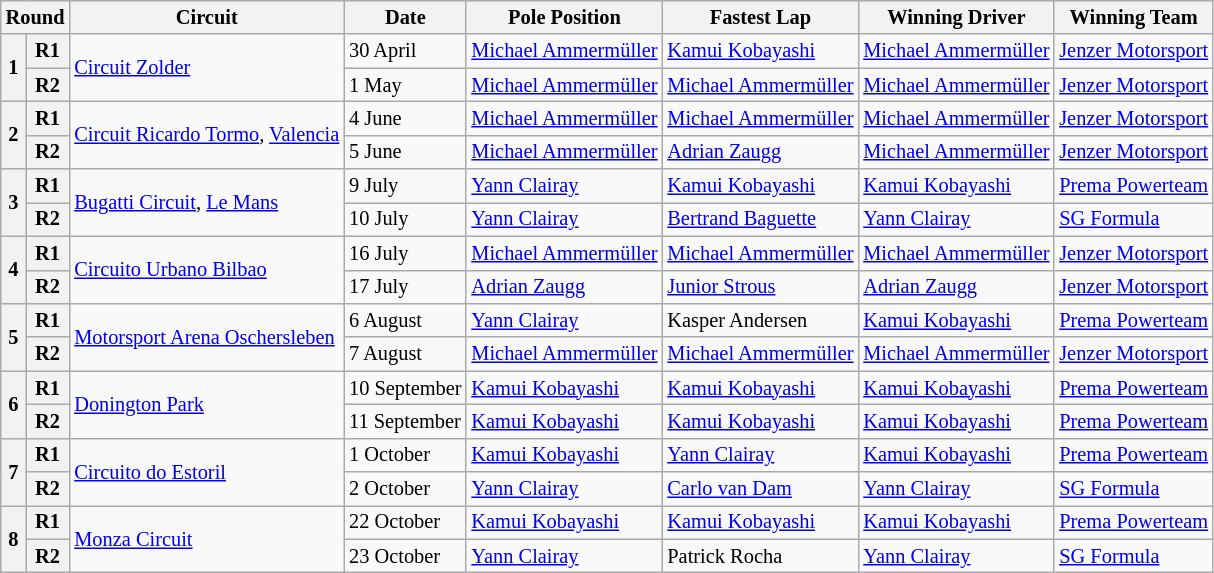<table class="wikitable" style="font-size:85%">
<tr>
<th colspan=2>Round</th>
<th>Circuit</th>
<th>Date</th>
<th>Pole Position</th>
<th>Fastest Lap</th>
<th>Winning Driver</th>
<th>Winning Team</th>
</tr>
<tr>
<th rowspan=2>1</th>
<th>R1</th>
<td rowspan=2> <a href='#'>Circuit Zolder</a></td>
<td>30 April</td>
<td> <a href='#'>Michael Ammermüller</a></td>
<td> <a href='#'>Kamui Kobayashi</a></td>
<td> <a href='#'>Michael Ammermüller</a></td>
<td> <a href='#'>Jenzer Motorsport</a></td>
</tr>
<tr>
<th>R2</th>
<td>1 May</td>
<td> <a href='#'>Michael Ammermüller</a></td>
<td> <a href='#'>Michael Ammermüller</a></td>
<td> <a href='#'>Michael Ammermüller</a></td>
<td> <a href='#'>Jenzer Motorsport</a></td>
</tr>
<tr>
<th rowspan=2>2</th>
<th>R1</th>
<td rowspan=2> <a href='#'>Circuit Ricardo Tormo</a>, <a href='#'>Valencia</a></td>
<td>4 June</td>
<td> <a href='#'>Michael Ammermüller</a></td>
<td> <a href='#'>Michael Ammermüller</a></td>
<td> <a href='#'>Michael Ammermüller</a></td>
<td> <a href='#'>Jenzer Motorsport</a></td>
</tr>
<tr>
<th>R2</th>
<td>5 June</td>
<td> <a href='#'>Michael Ammermüller</a></td>
<td> <a href='#'>Adrian Zaugg</a></td>
<td> <a href='#'>Michael Ammermüller</a></td>
<td> <a href='#'>Jenzer Motorsport</a></td>
</tr>
<tr>
<th rowspan=2>3</th>
<th>R1</th>
<td rowspan=2> <a href='#'>Bugatti Circuit</a>, <a href='#'>Le Mans</a></td>
<td>9 July</td>
<td> <a href='#'>Yann Clairay</a></td>
<td> <a href='#'>Kamui Kobayashi</a></td>
<td> <a href='#'>Kamui Kobayashi</a></td>
<td> <a href='#'>Prema Powerteam</a></td>
</tr>
<tr>
<th>R2</th>
<td>10 July</td>
<td> <a href='#'>Yann Clairay</a></td>
<td> <a href='#'>Bertrand Baguette</a></td>
<td> <a href='#'>Yann Clairay</a></td>
<td> <a href='#'>SG Formula</a></td>
</tr>
<tr>
<th rowspan=2>4</th>
<th>R1</th>
<td rowspan=2> <a href='#'>Circuito Urbano Bilbao</a></td>
<td>16 July</td>
<td> <a href='#'>Michael Ammermüller</a></td>
<td> <a href='#'>Michael Ammermüller</a></td>
<td> <a href='#'>Michael Ammermüller</a></td>
<td> <a href='#'>Jenzer Motorsport</a></td>
</tr>
<tr>
<th>R2</th>
<td>17 July</td>
<td> <a href='#'>Adrian Zaugg</a></td>
<td> <a href='#'>Junior Strous</a></td>
<td> <a href='#'>Adrian Zaugg</a></td>
<td> <a href='#'>Jenzer Motorsport</a></td>
</tr>
<tr>
<th rowspan=2>5</th>
<th>R1</th>
<td rowspan=2> <a href='#'>Motorsport Arena Oschersleben</a></td>
<td>6 August</td>
<td> <a href='#'>Yann Clairay</a></td>
<td> Kasper Andersen</td>
<td> <a href='#'>Kamui Kobayashi</a></td>
<td> <a href='#'>Prema Powerteam</a></td>
</tr>
<tr>
<th>R2</th>
<td>7 August</td>
<td> <a href='#'>Michael Ammermüller</a></td>
<td> <a href='#'>Michael Ammermüller</a></td>
<td> <a href='#'>Michael Ammermüller</a></td>
<td> <a href='#'>Jenzer Motorsport</a></td>
</tr>
<tr>
<th rowspan=2>6</th>
<th>R1</th>
<td rowspan=2> <a href='#'>Donington Park</a></td>
<td>10 September</td>
<td> <a href='#'>Kamui Kobayashi</a></td>
<td> <a href='#'>Kamui Kobayashi</a></td>
<td> <a href='#'>Kamui Kobayashi</a></td>
<td> <a href='#'>Prema Powerteam</a></td>
</tr>
<tr>
<th>R2</th>
<td>11 September</td>
<td> <a href='#'>Kamui Kobayashi</a></td>
<td> <a href='#'>Kamui Kobayashi</a></td>
<td> <a href='#'>Kamui Kobayashi</a></td>
<td> <a href='#'>Prema Powerteam</a></td>
</tr>
<tr>
<th rowspan=2>7</th>
<th>R1</th>
<td rowspan=2> <a href='#'>Circuito do Estoril</a></td>
<td>1 October</td>
<td> <a href='#'>Kamui Kobayashi</a></td>
<td> <a href='#'>Yann Clairay</a></td>
<td> <a href='#'>Kamui Kobayashi</a></td>
<td> <a href='#'>Prema Powerteam</a></td>
</tr>
<tr>
<th>R2</th>
<td>2 October</td>
<td> <a href='#'>Yann Clairay</a></td>
<td> <a href='#'>Carlo van Dam</a></td>
<td> <a href='#'>Yann Clairay</a></td>
<td> <a href='#'>SG Formula</a></td>
</tr>
<tr>
<th rowspan=2>8</th>
<th>R1</th>
<td rowspan=2> <a href='#'>Monza Circuit</a></td>
<td>22 October</td>
<td> <a href='#'>Kamui Kobayashi</a></td>
<td> <a href='#'>Kamui Kobayashi</a></td>
<td> <a href='#'>Kamui Kobayashi</a></td>
<td> <a href='#'>Prema Powerteam</a></td>
</tr>
<tr>
<th>R2</th>
<td>23 October</td>
<td> <a href='#'>Yann Clairay</a></td>
<td> Patrick Rocha</td>
<td> <a href='#'>Yann Clairay</a></td>
<td> <a href='#'>SG Formula</a></td>
</tr>
</table>
